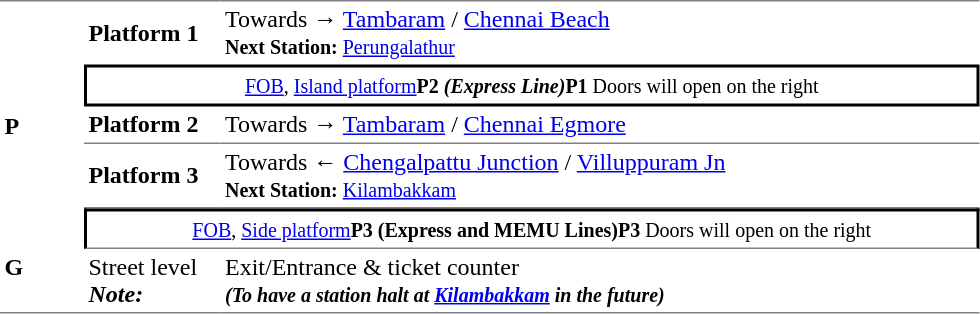<table cellpadding="3" cellspacing="0" border="0">
<tr>
<td rowspan="5" style="border-top:solid 1px gray;" width="50" valign="center"><strong>P</strong></td>
<td width="85" style="border-top:solid 1px gray;"><span><strong>Platform 1</strong></span></td>
<td width="500" style="border-top:solid 1px gray;">Towards → <a href='#'>Tambaram</a> / <a href='#'>Chennai Beach</a><br><small><strong>Next Station:</strong> <a href='#'>Perungalathur</a></small></td>
</tr>
<tr>
<td colspan="2" style="border-top:solid 2px black;border-right:solid 2px black;border-left:solid 2px black;border-bottom:solid 2px black;text-align:center;"><a href='#'><small>FOB</small></a><small>, <a href='#'>Island platform</a><strong>P2</strong> <strong><em>(Express Line)</em></strong><strong>P1</strong> Doors will open on the right</small></td>
</tr>
<tr>
<td width="85" style="border-bottom:solid 1px gray;"><span><strong>Platform 2</strong></span></td>
<td style="border-bottom:solid 1px gray;" width="500">Towards → <a href='#'>Tambaram</a> / <a href='#'>Chennai Egmore</a></td>
</tr>
<tr>
<td width="85" style="border-bottom:solid 1px gray;"><span><strong>Platform 3</strong></span></td>
<td style="border-bottom:solid 1px gray;" width="500">Towards ← <a href='#'>Chengalpattu Junction</a> / <a href='#'>Villuppuram Jn</a><br><small><strong>Next Station:</strong> <a href='#'>Kilambakkam</a></small></td>
</tr>
<tr>
<td style="border-top:solid 2px black;border-right:solid 2px black;border-left:solid 2px black;border-bottom:solid 1px gray;" colspan=2  align=center><a href='#'><small>FOB</small></a><small>, <a href='#'>Side platform</a><strong>P3 (Express and MEMU Lines)</strong><strong>P3</strong> Doors will open on the right</small></td>
</tr>
<tr>
<td style="border-bottom:solid 1px gray;" width="50" valign="top"><strong>G</strong></td>
<td style="border-bottom:solid 1px gray;" width="50" valign="top">Street level<br><strong><em>Note:</em></strong></td>
<td style="border-bottom:solid 1px gray;" width="50" valign="top">Exit/Entrance & ticket counter<br><small><strong><em>(To have a station halt at <a href='#'>Kilambakkam</a> in the future)</em></strong></small></td>
</tr>
<tr>
</tr>
</table>
